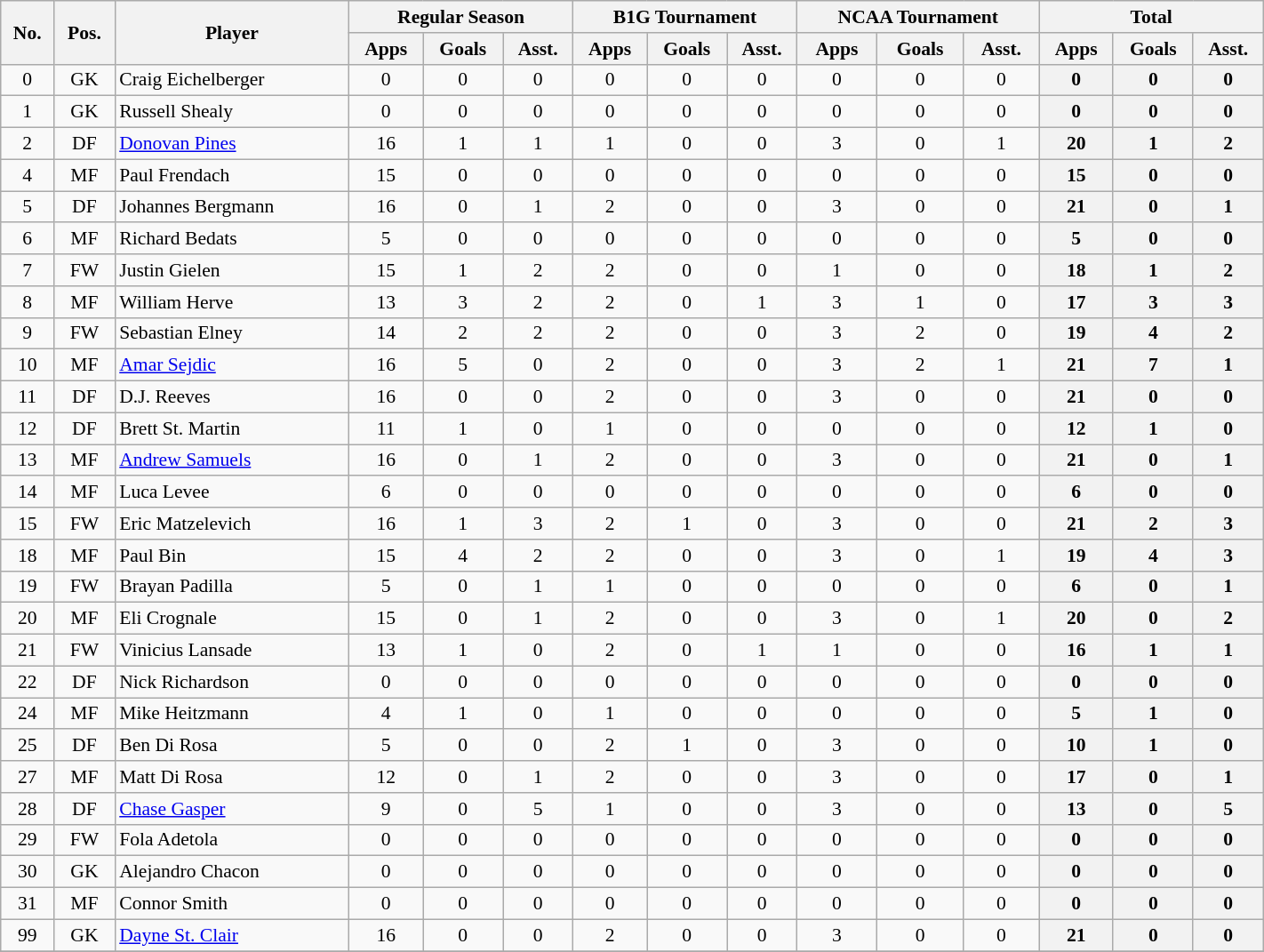<table class="wikitable" style="text-align:center; font-size:90%; width:75%;">
<tr>
<th rowspan=2>No.</th>
<th rowspan=2>Pos.</th>
<th rowspan=2>Player</th>
<th colspan="3">Regular Season</th>
<th colspan="3">B1G Tournament</th>
<th colspan="3">NCAA Tournament</th>
<th colspan="3">Total</th>
</tr>
<tr>
<th>Apps</th>
<th>Goals</th>
<th>Asst.</th>
<th>Apps</th>
<th>Goals</th>
<th>Asst.</th>
<th>Apps</th>
<th>Goals</th>
<th>Asst.</th>
<th>Apps</th>
<th>Goals</th>
<th>Asst.</th>
</tr>
<tr>
<td>0</td>
<td>GK</td>
<td align="left"> Craig Eichelberger</td>
<td>0</td>
<td>0</td>
<td>0</td>
<td>0</td>
<td>0</td>
<td>0</td>
<td>0</td>
<td>0</td>
<td>0</td>
<th>0</th>
<th>0</th>
<th>0</th>
</tr>
<tr>
<td>1</td>
<td>GK</td>
<td align="left"> Russell Shealy</td>
<td>0</td>
<td>0</td>
<td>0</td>
<td>0</td>
<td>0</td>
<td>0</td>
<td>0</td>
<td>0</td>
<td>0</td>
<th>0</th>
<th>0</th>
<th>0</th>
</tr>
<tr>
<td>2</td>
<td>DF</td>
<td align="left"> <a href='#'>Donovan Pines</a></td>
<td>16</td>
<td>1</td>
<td>1</td>
<td>1</td>
<td>0</td>
<td>0</td>
<td>3</td>
<td>0</td>
<td>1</td>
<th>20</th>
<th>1</th>
<th>2</th>
</tr>
<tr>
<td>4</td>
<td>MF</td>
<td align="left"> Paul Frendach</td>
<td>15</td>
<td>0</td>
<td>0</td>
<td>0</td>
<td>0</td>
<td>0</td>
<td>0</td>
<td>0</td>
<td>0</td>
<th>15</th>
<th>0</th>
<th>0</th>
</tr>
<tr>
<td>5</td>
<td>DF</td>
<td align="left"> Johannes Bergmann</td>
<td>16</td>
<td>0</td>
<td>1</td>
<td>2</td>
<td>0</td>
<td>0</td>
<td>3</td>
<td>0</td>
<td>0</td>
<th>21</th>
<th>0</th>
<th>1</th>
</tr>
<tr>
<td>6</td>
<td>MF</td>
<td align="left"> Richard Bedats</td>
<td>5</td>
<td>0</td>
<td>0</td>
<td>0</td>
<td>0</td>
<td>0</td>
<td>0</td>
<td>0</td>
<td>0</td>
<th>5</th>
<th>0</th>
<th>0</th>
</tr>
<tr>
<td>7</td>
<td>FW</td>
<td align="left"> Justin Gielen</td>
<td>15</td>
<td>1</td>
<td>2</td>
<td>2</td>
<td>0</td>
<td>0</td>
<td>1</td>
<td>0</td>
<td>0</td>
<th>18</th>
<th>1</th>
<th>2</th>
</tr>
<tr>
<td>8</td>
<td>MF</td>
<td align="left"> William Herve</td>
<td>13</td>
<td>3</td>
<td>2</td>
<td>2</td>
<td>0</td>
<td>1</td>
<td>3</td>
<td>1</td>
<td>0</td>
<th>17</th>
<th>3</th>
<th>3</th>
</tr>
<tr>
<td>9</td>
<td>FW</td>
<td align="left"> Sebastian Elney</td>
<td>14</td>
<td>2</td>
<td>2</td>
<td>2</td>
<td>0</td>
<td>0</td>
<td>3</td>
<td>2</td>
<td>0</td>
<th>19</th>
<th>4</th>
<th>2</th>
</tr>
<tr>
<td>10</td>
<td>MF</td>
<td align="left"> <a href='#'>Amar Sejdic</a></td>
<td>16</td>
<td>5</td>
<td>0</td>
<td>2</td>
<td>0</td>
<td>0</td>
<td>3</td>
<td>2</td>
<td>1</td>
<th>21</th>
<th>7</th>
<th>1</th>
</tr>
<tr>
<td>11</td>
<td>DF</td>
<td align="left"> D.J. Reeves</td>
<td>16</td>
<td>0</td>
<td>0</td>
<td>2</td>
<td>0</td>
<td>0</td>
<td>3</td>
<td>0</td>
<td>0</td>
<th>21</th>
<th>0</th>
<th>0</th>
</tr>
<tr>
<td>12</td>
<td>DF</td>
<td align="left"> Brett St. Martin</td>
<td>11</td>
<td>1</td>
<td>0</td>
<td>1</td>
<td>0</td>
<td>0</td>
<td>0</td>
<td>0</td>
<td>0</td>
<th>12</th>
<th>1</th>
<th>0</th>
</tr>
<tr>
<td>13</td>
<td>MF</td>
<td align="left"> <a href='#'>Andrew Samuels</a></td>
<td>16</td>
<td>0</td>
<td>1</td>
<td>2</td>
<td>0</td>
<td>0</td>
<td>3</td>
<td>0</td>
<td>0</td>
<th>21</th>
<th>0</th>
<th>1</th>
</tr>
<tr>
<td>14</td>
<td>MF</td>
<td align="left"> Luca Levee</td>
<td>6</td>
<td>0</td>
<td>0</td>
<td>0</td>
<td>0</td>
<td>0</td>
<td>0</td>
<td>0</td>
<td>0</td>
<th>6</th>
<th>0</th>
<th>0</th>
</tr>
<tr>
<td>15</td>
<td>FW</td>
<td align="left"> Eric Matzelevich</td>
<td>16</td>
<td>1</td>
<td>3</td>
<td>2</td>
<td>1</td>
<td>0</td>
<td>3</td>
<td>0</td>
<td>0</td>
<th>21</th>
<th>2</th>
<th>3</th>
</tr>
<tr>
<td>18</td>
<td>MF</td>
<td align="left"> Paul Bin</td>
<td>15</td>
<td>4</td>
<td>2</td>
<td>2</td>
<td>0</td>
<td>0</td>
<td>3</td>
<td>0</td>
<td>1</td>
<th>19</th>
<th>4</th>
<th>3</th>
</tr>
<tr>
<td>19</td>
<td>FW</td>
<td align="left"> Brayan Padilla</td>
<td>5</td>
<td>0</td>
<td>1</td>
<td>1</td>
<td>0</td>
<td>0</td>
<td>0</td>
<td>0</td>
<td>0</td>
<th>6</th>
<th>0</th>
<th>1</th>
</tr>
<tr>
<td>20</td>
<td>MF</td>
<td align="left"> Eli Crognale</td>
<td>15</td>
<td>0</td>
<td>1</td>
<td>2</td>
<td>0</td>
<td>0</td>
<td>3</td>
<td>0</td>
<td>1</td>
<th>20</th>
<th>0</th>
<th>2</th>
</tr>
<tr>
<td>21</td>
<td>FW</td>
<td align="left"> Vinicius Lansade</td>
<td>13</td>
<td>1</td>
<td>0</td>
<td>2</td>
<td>0</td>
<td>1</td>
<td>1</td>
<td>0</td>
<td>0</td>
<th>16</th>
<th>1</th>
<th>1</th>
</tr>
<tr>
<td>22</td>
<td>DF</td>
<td align="left"> Nick Richardson</td>
<td>0</td>
<td>0</td>
<td>0</td>
<td>0</td>
<td>0</td>
<td>0</td>
<td>0</td>
<td>0</td>
<td>0</td>
<th>0</th>
<th>0</th>
<th>0</th>
</tr>
<tr>
<td>24</td>
<td>MF</td>
<td align="left"> Mike Heitzmann</td>
<td>4</td>
<td>1</td>
<td>0</td>
<td>1</td>
<td>0</td>
<td>0</td>
<td>0</td>
<td>0</td>
<td>0</td>
<th>5</th>
<th>1</th>
<th>0</th>
</tr>
<tr>
<td>25</td>
<td>DF</td>
<td align="left"> Ben Di Rosa</td>
<td>5</td>
<td>0</td>
<td>0</td>
<td>2</td>
<td>1</td>
<td>0</td>
<td>3</td>
<td>0</td>
<td>0</td>
<th>10</th>
<th>1</th>
<th>0</th>
</tr>
<tr>
<td>27</td>
<td>MF</td>
<td align="left"> Matt Di Rosa</td>
<td>12</td>
<td>0</td>
<td>1</td>
<td>2</td>
<td>0</td>
<td>0</td>
<td>3</td>
<td>0</td>
<td>0</td>
<th>17</th>
<th>0</th>
<th>1</th>
</tr>
<tr>
<td>28</td>
<td>DF</td>
<td align="left"> <a href='#'>Chase Gasper</a></td>
<td>9</td>
<td>0</td>
<td>5</td>
<td>1</td>
<td>0</td>
<td>0</td>
<td>3</td>
<td>0</td>
<td>0</td>
<th>13</th>
<th>0</th>
<th>5</th>
</tr>
<tr>
<td>29</td>
<td>FW</td>
<td align="left"> Fola Adetola</td>
<td>0</td>
<td>0</td>
<td>0</td>
<td>0</td>
<td>0</td>
<td>0</td>
<td>0</td>
<td>0</td>
<td>0</td>
<th>0</th>
<th>0</th>
<th>0</th>
</tr>
<tr>
<td>30</td>
<td>GK</td>
<td align="left"> Alejandro Chacon</td>
<td>0</td>
<td>0</td>
<td>0</td>
<td>0</td>
<td>0</td>
<td>0</td>
<td>0</td>
<td>0</td>
<td>0</td>
<th>0</th>
<th>0</th>
<th>0</th>
</tr>
<tr>
<td>31</td>
<td>MF</td>
<td align="left"> Connor Smith</td>
<td>0</td>
<td>0</td>
<td>0</td>
<td>0</td>
<td>0</td>
<td>0</td>
<td>0</td>
<td>0</td>
<td>0</td>
<th>0</th>
<th>0</th>
<th>0</th>
</tr>
<tr>
<td>99</td>
<td>GK</td>
<td align="left"> <a href='#'>Dayne St. Clair</a></td>
<td>16</td>
<td>0</td>
<td>0</td>
<td>2</td>
<td>0</td>
<td>0</td>
<td>3</td>
<td>0</td>
<td>0</td>
<th>21</th>
<th>0</th>
<th>0</th>
</tr>
<tr>
</tr>
</table>
